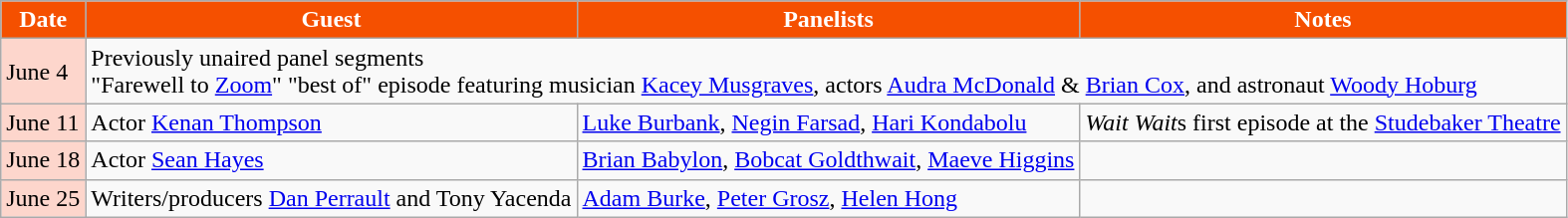<table class="wikitable">
<tr>
<th style="background:#f55000;color:#FFFFFF;">Date</th>
<th style="background:#f55000;color:#FFFFFF;">Guest</th>
<th style="background:#f55000;color:#FFFFFF;">Panelists</th>
<th style="background:#f55000;color:#FFFFFF;">Notes</th>
</tr>
<tr>
<td style="background:#FDD6CC;color:#000000;">June 4</td>
<td colspan=3>Previously unaired panel segments<br>"Farewell to <a href='#'>Zoom</a>" "best of" episode featuring musician <a href='#'>Kacey Musgraves</a>, actors <a href='#'>Audra McDonald</a> & <a href='#'>Brian Cox</a>, and astronaut <a href='#'>Woody Hoburg</a></td>
</tr>
<tr>
<td style="background:#FDD6CC;color:#000000;">June 11</td>
<td>Actor <a href='#'>Kenan Thompson</a></td>
<td><a href='#'>Luke Burbank</a>, <a href='#'>Negin Farsad</a>, <a href='#'>Hari Kondabolu</a></td>
<td><em>Wait Wait</em>s first episode at the <a href='#'>Studebaker Theatre</a></td>
</tr>
<tr>
<td style="background:#FDD6CC;color:#000000;">June 18</td>
<td>Actor <a href='#'>Sean Hayes</a></td>
<td><a href='#'>Brian Babylon</a>, <a href='#'>Bobcat Goldthwait</a>, <a href='#'>Maeve Higgins</a></td>
<td></td>
</tr>
<tr>
<td style="background:#FDD6CC;color:#000000;">June 25</td>
<td>Writers/producers <a href='#'>Dan Perrault</a> and Tony Yacenda</td>
<td><a href='#'>Adam Burke</a>, <a href='#'>Peter Grosz</a>, <a href='#'>Helen Hong</a></td>
<td></td>
</tr>
</table>
